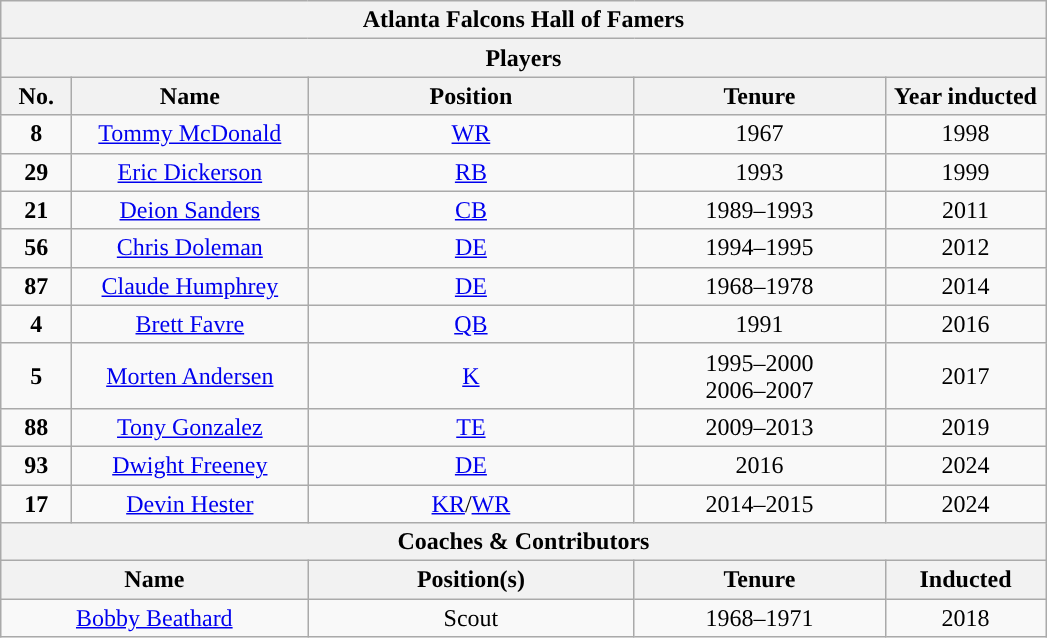<table class="wikitable" style="text-align:center">
<tr>
<th colspan="5">Atlanta Falcons Hall of Famers</th>
</tr>
<tr>
<th colspan="5">Players</th>
</tr>
<tr>
<th style="width:40px;">No.</th>
<th style="width:150px;">Name</th>
<th style="width:80px;">Position</th>
<th style="width:100px;">Tenure</th>
<th style="width:100px;">Year inducted</th>
</tr>
<tr>
<td><strong>8</strong></td>
<td><a href='#'>Tommy McDonald</a></td>
<td><a href='#'>WR</a></td>
<td>1967</td>
<td>1998</td>
</tr>
<tr>
<td><strong>29</strong></td>
<td><a href='#'>Eric Dickerson</a></td>
<td><a href='#'>RB</a></td>
<td>1993</td>
<td>1999</td>
</tr>
<tr>
<td><strong>21</strong></td>
<td><a href='#'>Deion Sanders</a></td>
<td><a href='#'>CB</a></td>
<td>1989–1993</td>
<td>2011</td>
</tr>
<tr>
<td><strong>56</strong></td>
<td><a href='#'>Chris Doleman</a></td>
<td><a href='#'>DE</a></td>
<td>1994–1995</td>
<td>2012</td>
</tr>
<tr>
<td><strong>87</strong></td>
<td><a href='#'>Claude Humphrey</a></td>
<td><a href='#'>DE</a></td>
<td>1968–1978</td>
<td>2014</td>
</tr>
<tr>
<td><strong>4</strong></td>
<td><a href='#'>Brett Favre</a></td>
<td><a href='#'>QB</a></td>
<td>1991</td>
<td>2016</td>
</tr>
<tr>
<td><strong>5</strong></td>
<td><a href='#'>Morten Andersen</a></td>
<td><a href='#'>K</a></td>
<td>1995–2000<br>2006–2007</td>
<td>2017</td>
</tr>
<tr>
<td><strong>88</strong></td>
<td><a href='#'>Tony Gonzalez</a></td>
<td><a href='#'>TE</a></td>
<td>2009–2013</td>
<td>2019</td>
</tr>
<tr>
<td><strong>93</strong></td>
<td><a href='#'>Dwight Freeney</a></td>
<td><a href='#'>DE</a></td>
<td>2016</td>
<td>2024</td>
</tr>
<tr>
<td><strong>17</strong></td>
<td><a href='#'>Devin Hester</a></td>
<td><a href='#'>KR</a>/<a href='#'>WR</a></td>
<td>2014–2015</td>
<td>2024</td>
</tr>
<tr>
<th colspan="5">Coaches & Contributors</th>
</tr>
<tr>
<th style="width:130px;" colspan=2>Name</th>
<th style="width:210px;">Position(s)</th>
<th style="width:160px;">Tenure</th>
<th style="width:50px;">Inducted</th>
</tr>
<tr>
<td colspan=2><a href='#'>Bobby Beathard</a></td>
<td>Scout</td>
<td>1968–1971</td>
<td>2018</td>
</tr>
</table>
